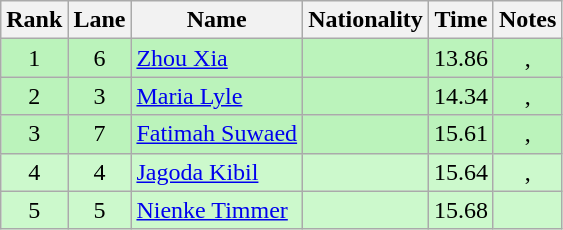<table class="wikitable sortable" style="text-align:center">
<tr>
<th>Rank</th>
<th>Lane</th>
<th>Name</th>
<th>Nationality</th>
<th>Time</th>
<th>Notes</th>
</tr>
<tr bgcolor=bbf3bb>
<td>1</td>
<td>6</td>
<td align="left"><a href='#'>Zhou Xia</a></td>
<td align="left"></td>
<td>13.86</td>
<td>, </td>
</tr>
<tr bgcolor=bbf3bb>
<td>2</td>
<td>3</td>
<td align="left"><a href='#'>Maria Lyle</a></td>
<td align="left"></td>
<td>14.34</td>
<td>, </td>
</tr>
<tr bgcolor=bbf3bb>
<td>3</td>
<td>7</td>
<td align="left"><a href='#'>Fatimah Suwaed</a></td>
<td align="left"></td>
<td>15.61</td>
<td>, </td>
</tr>
<tr bgcolor=ccf9cc>
<td>4</td>
<td>4</td>
<td align="left"><a href='#'>Jagoda Kibil</a></td>
<td align="left"></td>
<td>15.64</td>
<td>, </td>
</tr>
<tr bgcolor=ccf9cc>
<td>5</td>
<td>5</td>
<td align="left"><a href='#'>Nienke Timmer</a></td>
<td align="left"></td>
<td>15.68</td>
<td></td>
</tr>
</table>
